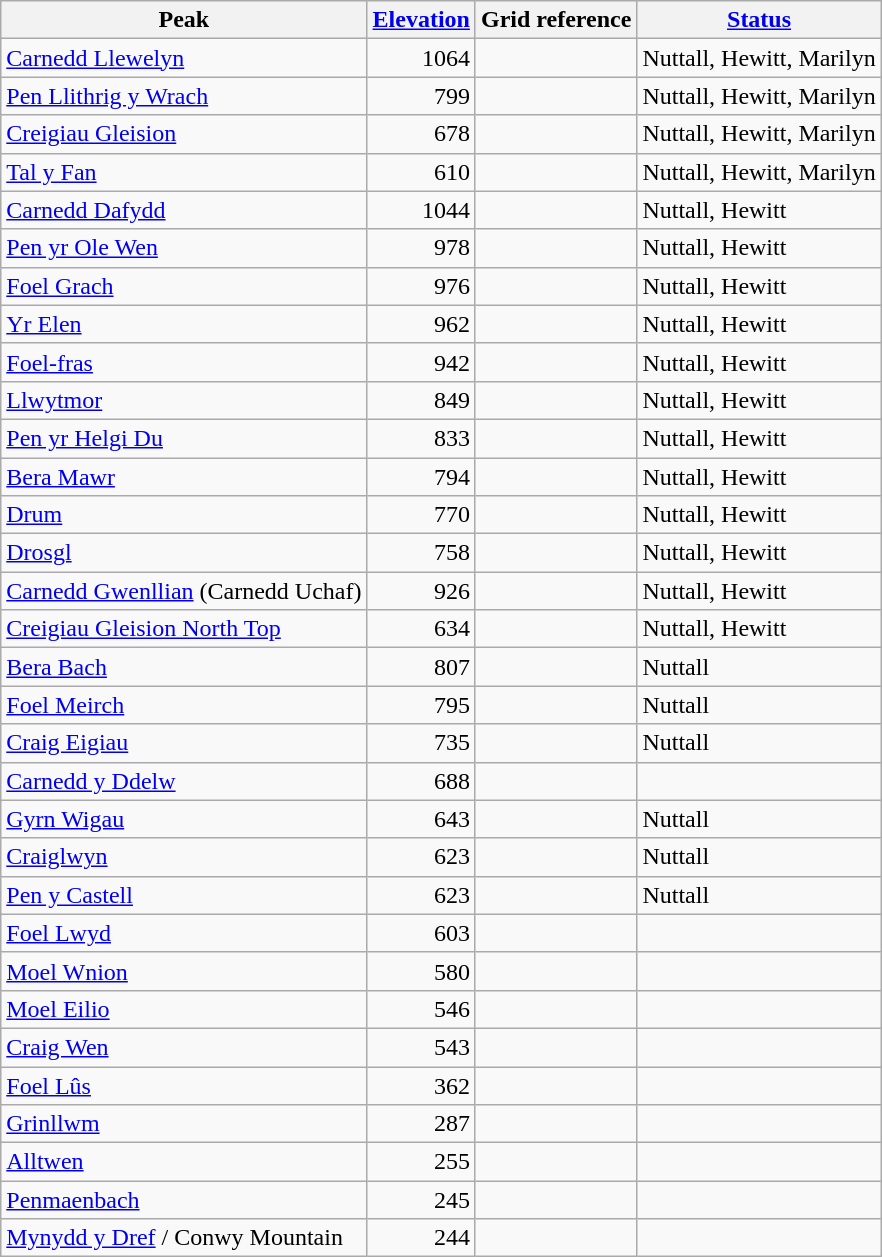<table class="wikitable sortable">
<tr>
<th>Peak</th>
<th><a href='#'>Elevation</a></th>
<th>Grid reference</th>
<th><a href='#'>Status</a></th>
</tr>
<tr>
<td><a href='#'>Carnedd Llewelyn</a></td>
<td align=right>1064</td>
<td></td>
<td>Nuttall, Hewitt, Marilyn</td>
</tr>
<tr>
<td><a href='#'>Pen Llithrig y Wrach</a></td>
<td align=right>799</td>
<td></td>
<td>Nuttall, Hewitt, Marilyn</td>
</tr>
<tr>
<td><a href='#'>Creigiau Gleision</a></td>
<td align=right>678</td>
<td></td>
<td>Nuttall, Hewitt, Marilyn</td>
</tr>
<tr>
<td><a href='#'>Tal y Fan</a></td>
<td align=right>610</td>
<td></td>
<td>Nuttall, Hewitt, Marilyn</td>
</tr>
<tr>
<td><a href='#'>Carnedd Dafydd</a></td>
<td align=right>1044</td>
<td></td>
<td>Nuttall, Hewitt</td>
</tr>
<tr>
<td><a href='#'>Pen yr Ole Wen</a></td>
<td align=right>978</td>
<td></td>
<td>Nuttall, Hewitt</td>
</tr>
<tr>
<td><a href='#'>Foel Grach</a></td>
<td align=right>976</td>
<td></td>
<td>Nuttall, Hewitt</td>
</tr>
<tr>
<td><a href='#'>Yr Elen</a></td>
<td align=right>962</td>
<td></td>
<td>Nuttall, Hewitt</td>
</tr>
<tr>
<td><a href='#'>Foel-fras</a></td>
<td align=right>942</td>
<td></td>
<td>Nuttall, Hewitt</td>
</tr>
<tr>
<td><a href='#'>Llwytmor</a></td>
<td align=right>849</td>
<td></td>
<td>Nuttall, Hewitt</td>
</tr>
<tr>
<td><a href='#'>Pen yr Helgi Du</a></td>
<td align=right>833</td>
<td></td>
<td>Nuttall, Hewitt</td>
</tr>
<tr>
<td><a href='#'>Bera Mawr</a></td>
<td align=right>794</td>
<td></td>
<td>Nuttall, Hewitt</td>
</tr>
<tr>
<td><a href='#'>Drum</a></td>
<td align=right>770</td>
<td></td>
<td>Nuttall, Hewitt</td>
</tr>
<tr>
<td><a href='#'>Drosgl</a></td>
<td align=right>758</td>
<td></td>
<td>Nuttall, Hewitt</td>
</tr>
<tr>
<td><a href='#'>Carnedd Gwenllian</a> (Carnedd Uchaf)</td>
<td align=right>926</td>
<td></td>
<td>Nuttall, Hewitt</td>
</tr>
<tr>
<td><a href='#'>Creigiau Gleision North Top</a></td>
<td align=right>634</td>
<td></td>
<td>Nuttall, Hewitt</td>
</tr>
<tr>
<td><a href='#'>Bera Bach</a></td>
<td align=right>807</td>
<td></td>
<td>Nuttall</td>
</tr>
<tr>
<td><a href='#'>Foel Meirch</a></td>
<td align=right>795</td>
<td></td>
<td>Nuttall</td>
</tr>
<tr>
<td><a href='#'>Craig Eigiau</a></td>
<td align=right>735</td>
<td></td>
<td>Nuttall</td>
</tr>
<tr>
<td><a href='#'>Carnedd y Ddelw</a></td>
<td align=right>688</td>
<td></td>
<td></td>
</tr>
<tr>
<td><a href='#'>Gyrn Wigau</a></td>
<td align=right>643</td>
<td></td>
<td>Nuttall</td>
</tr>
<tr>
<td><a href='#'>Craiglwyn</a></td>
<td align=right>623</td>
<td></td>
<td>Nuttall</td>
</tr>
<tr>
<td><a href='#'>Pen y Castell</a></td>
<td align=right>623</td>
<td></td>
<td>Nuttall</td>
</tr>
<tr>
<td><a href='#'>Foel Lwyd</a></td>
<td align=right>603</td>
<td></td>
<td></td>
</tr>
<tr>
<td><a href='#'>Moel Wnion</a></td>
<td align=right>580</td>
<td></td>
<td></td>
</tr>
<tr>
<td><a href='#'>Moel Eilio</a></td>
<td align=right>546</td>
<td></td>
<td></td>
</tr>
<tr>
<td><a href='#'>Craig Wen</a></td>
<td align=right>543</td>
<td></td>
<td></td>
</tr>
<tr>
<td><a href='#'>Foel Lûs</a></td>
<td align=right>362</td>
<td></td>
<td></td>
</tr>
<tr>
<td><a href='#'>Grinllwm</a></td>
<td align=right>287</td>
<td></td>
<td></td>
</tr>
<tr>
<td><a href='#'>Alltwen</a></td>
<td align=right>255</td>
<td></td>
<td></td>
</tr>
<tr>
<td><a href='#'>Penmaenbach</a></td>
<td align=right>245</td>
<td></td>
<td></td>
</tr>
<tr>
<td><a href='#'>Mynydd y Dref</a> / Conwy Mountain</td>
<td align=right>244</td>
<td></td>
<td></td>
</tr>
</table>
